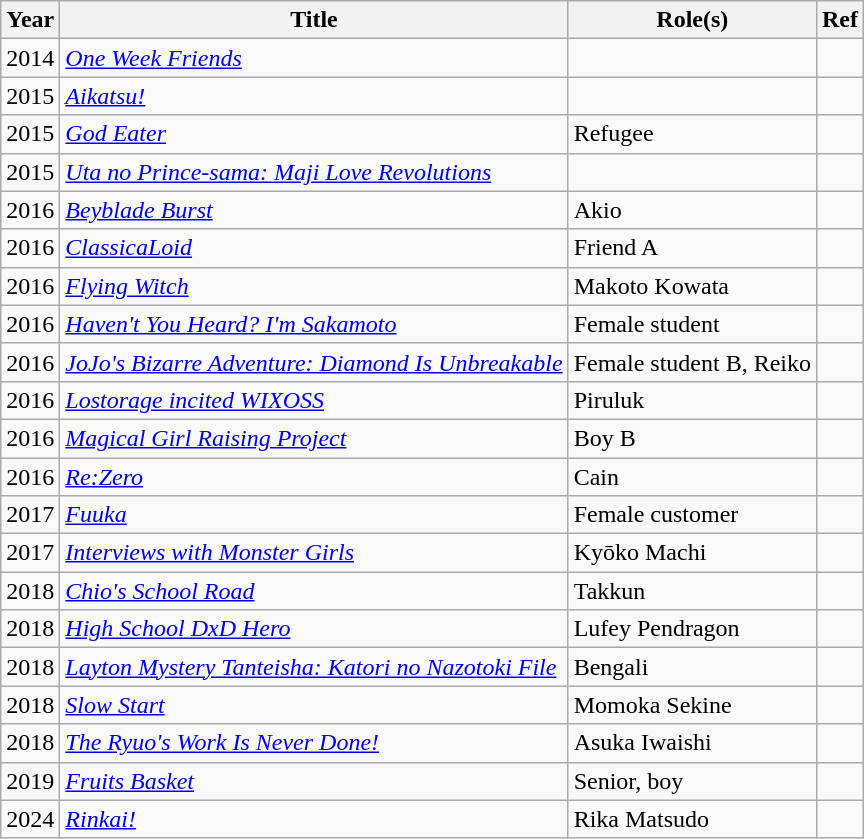<table class="wikitable">
<tr>
<th>Year</th>
<th>Title</th>
<th>Role(s)</th>
<th>Ref</th>
</tr>
<tr>
<td>2014</td>
<td><em><a href='#'>One Week Friends</a></em></td>
<td></td>
<td></td>
</tr>
<tr>
<td>2015</td>
<td><em><a href='#'>Aikatsu!</a></em></td>
<td></td>
<td></td>
</tr>
<tr>
<td>2015</td>
<td><em><a href='#'>God Eater</a></em></td>
<td>Refugee</td>
<td></td>
</tr>
<tr>
<td>2015</td>
<td><em><a href='#'>Uta no Prince-sama: Maji Love Revolutions</a></em></td>
<td></td>
<td></td>
</tr>
<tr>
<td>2016</td>
<td><em><a href='#'>Beyblade Burst</a></em></td>
<td>Akio</td>
<td></td>
</tr>
<tr>
<td>2016</td>
<td><em><a href='#'>ClassicaLoid</a></em></td>
<td>Friend A</td>
<td></td>
</tr>
<tr>
<td>2016</td>
<td><em><a href='#'>Flying Witch</a></em></td>
<td>Makoto Kowata</td>
<td></td>
</tr>
<tr>
<td>2016</td>
<td><em><a href='#'>Haven't You Heard? I'm Sakamoto</a></em></td>
<td>Female student</td>
<td></td>
</tr>
<tr>
<td>2016</td>
<td><em><a href='#'>JoJo's Bizarre Adventure: Diamond Is Unbreakable</a></em></td>
<td>Female student B, Reiko</td>
<td></td>
</tr>
<tr>
<td>2016</td>
<td><em><a href='#'>Lostorage incited WIXOSS</a></em></td>
<td>Piruluk</td>
<td></td>
</tr>
<tr>
<td>2016</td>
<td><em><a href='#'>Magical Girl Raising Project</a></em></td>
<td>Boy B</td>
<td></td>
</tr>
<tr>
<td>2016</td>
<td><em><a href='#'>Re:Zero</a></em></td>
<td>Cain </td>
<td></td>
</tr>
<tr>
<td>2017</td>
<td><em><a href='#'>Fuuka</a></em></td>
<td>Female customer</td>
<td></td>
</tr>
<tr>
<td>2017</td>
<td><em><a href='#'>Interviews with Monster Girls</a></em></td>
<td>Kyōko Machi</td>
<td></td>
</tr>
<tr>
<td>2018</td>
<td><em><a href='#'>Chio's School Road</a></em></td>
<td>Takkun</td>
<td></td>
</tr>
<tr>
<td>2018</td>
<td><em><a href='#'>High School DxD Hero</a></em></td>
<td>Lufey Pendragon</td>
<td></td>
</tr>
<tr>
<td>2018</td>
<td><em><a href='#'>Layton Mystery Tanteisha: Katori no Nazotoki File</a></em></td>
<td>Bengali</td>
<td></td>
</tr>
<tr>
<td>2018</td>
<td><em><a href='#'>Slow Start</a></em></td>
<td>Momoka Sekine</td>
<td></td>
</tr>
<tr>
<td>2018</td>
<td><em><a href='#'>The Ryuo's Work Is Never Done!</a></em></td>
<td>Asuka Iwaishi</td>
<td></td>
</tr>
<tr>
<td>2019</td>
<td><em><a href='#'>Fruits Basket</a></em></td>
<td>Senior, boy</td>
<td></td>
</tr>
<tr>
<td>2024</td>
<td><em><a href='#'>Rinkai!</a></em></td>
<td>Rika Matsudo</td>
<td></td>
</tr>
</table>
